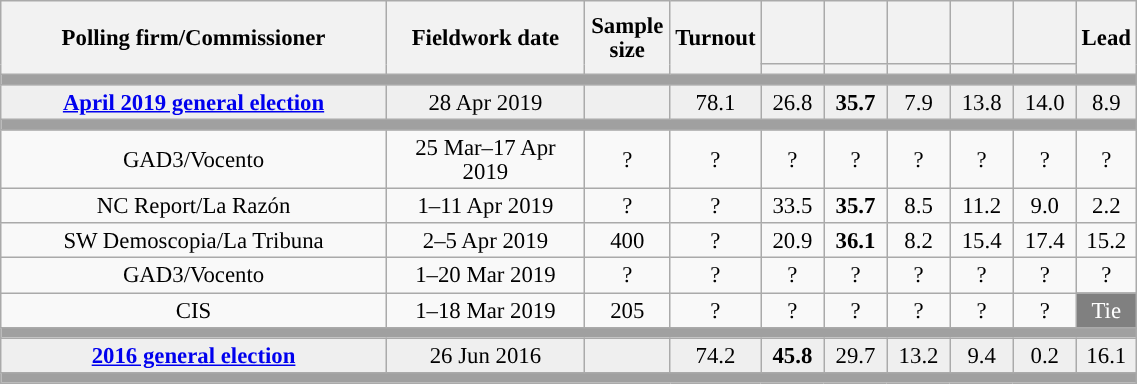<table class="wikitable collapsible collapsed" style="text-align:center; font-size:95%; line-height:16px;">
<tr style="height:42px;">
<th style="width:250px;" rowspan="2">Polling firm/Commissioner</th>
<th style="width:125px;" rowspan="2">Fieldwork date</th>
<th style="width:50px;" rowspan="2">Sample size</th>
<th style="width:45px;" rowspan="2">Turnout</th>
<th style="width:35px;"></th>
<th style="width:35px;"></th>
<th style="width:35px;"></th>
<th style="width:35px;"></th>
<th style="width:35px;"></th>
<th style="width:30px;" rowspan="2">Lead</th>
</tr>
<tr>
<th style="color:inherit;background:"></th>
<th style="color:inherit;background:"></th>
<th style="color:inherit;background:"></th>
<th style="color:inherit;background:"></th>
<th style="color:inherit;background:"></th>
</tr>
<tr>
<td colspan="10" style="background:#A0A0A0"></td>
</tr>
<tr style="background:#EFEFEF;">
<td><strong><a href='#'>April 2019 general election</a></strong></td>
<td>28 Apr 2019</td>
<td></td>
<td>78.1</td>
<td>26.8<br></td>
<td><strong>35.7</strong><br></td>
<td>7.9<br></td>
<td>13.8<br></td>
<td>14.0<br></td>
<td style="background:">8.9</td>
</tr>
<tr>
<td colspan="10" style="background:#A0A0A0"></td>
</tr>
<tr>
<td>GAD3/Vocento</td>
<td>25 Mar–17 Apr 2019</td>
<td>?</td>
<td>?</td>
<td>?<br></td>
<td>?<br></td>
<td>?<br></td>
<td>?<br></td>
<td>?<br></td>
<td style="background:">?</td>
</tr>
<tr>
<td>NC Report/La Razón</td>
<td>1–11 Apr 2019</td>
<td>?</td>
<td>?</td>
<td>33.5<br></td>
<td><strong>35.7</strong><br></td>
<td>8.5<br></td>
<td>11.2<br></td>
<td>9.0<br></td>
<td style="background:">2.2</td>
</tr>
<tr>
<td>SW Demoscopia/La Tribuna</td>
<td>2–5 Apr 2019</td>
<td>400</td>
<td>?</td>
<td>20.9<br></td>
<td><strong>36.1</strong><br></td>
<td>8.2<br></td>
<td>15.4<br></td>
<td>17.4<br></td>
<td style="background:">15.2</td>
</tr>
<tr>
<td>GAD3/Vocento</td>
<td>1–20 Mar 2019</td>
<td>?</td>
<td>?</td>
<td>?<br></td>
<td>?<br></td>
<td>?<br></td>
<td>?<br></td>
<td>?<br></td>
<td style="background:">?</td>
</tr>
<tr>
<td>CIS</td>
<td>1–18 Mar 2019</td>
<td>205</td>
<td>?</td>
<td>?<br></td>
<td>?<br></td>
<td>?<br></td>
<td>?<br></td>
<td>?<br></td>
<td style="background:gray;color:white;">Tie</td>
</tr>
<tr>
<td colspan="10" style="background:#A0A0A0"></td>
</tr>
<tr style="background:#EFEFEF;">
<td><strong><a href='#'>2016 general election</a></strong></td>
<td>26 Jun 2016</td>
<td></td>
<td>74.2</td>
<td><strong>45.8</strong><br></td>
<td>29.7<br></td>
<td>13.2<br></td>
<td>9.4<br></td>
<td>0.2<br></td>
<td style="background:">16.1</td>
</tr>
<tr>
<td colspan="10" style="background:#A0A0A0"></td>
</tr>
</table>
